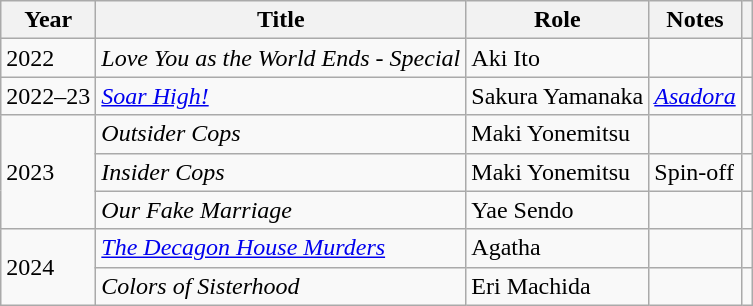<table class="wikitable">
<tr>
<th>Year</th>
<th>Title</th>
<th>Role</th>
<th>Notes</th>
<th></th>
</tr>
<tr>
<td>2022</td>
<td><em>Love You as the World Ends - Special</em></td>
<td>Aki Ito</td>
<td></td>
<td></td>
</tr>
<tr>
<td>2022–23</td>
<td><em><a href='#'>Soar High!</a></em></td>
<td>Sakura Yamanaka</td>
<td><em><a href='#'>Asadora</a></em></td>
<td></td>
</tr>
<tr>
<td rowspan="3">2023</td>
<td><em>Outsider Cops</em></td>
<td>Maki Yonemitsu</td>
<td></td>
<td></td>
</tr>
<tr>
<td><em>Insider Cops</em></td>
<td>Maki Yonemitsu</td>
<td>Spin-off</td>
<td></td>
</tr>
<tr>
<td><em>Our Fake Marriage</em></td>
<td>Yae Sendo</td>
<td></td>
<td></td>
</tr>
<tr>
<td rowspan="2">2024</td>
<td><em><a href='#'>The Decagon House Murders</a></em></td>
<td>Agatha</td>
<td></td>
<td></td>
</tr>
<tr>
<td><em>Colors of Sisterhood</em></td>
<td>Eri Machida</td>
<td></td>
<td></td>
</tr>
</table>
